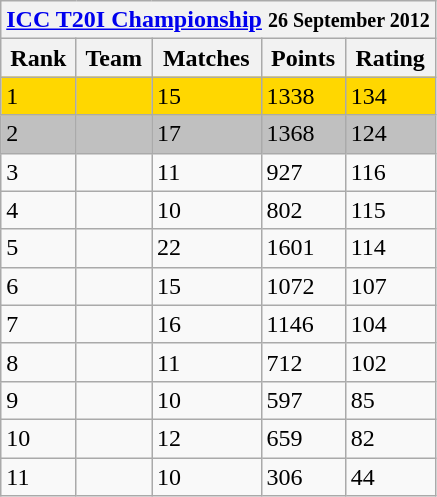<table class="wikitable" style="white-space:nowrap">
<tr>
<th colspan="5"><a href='#'>ICC T20I Championship</a>  <small>26 September 2012</small></th>
</tr>
<tr>
<th>Rank</th>
<th>Team</th>
<th>Matches</th>
<th>Points</th>
<th>Rating</th>
</tr>
<tr style="background:gold">
<td>1</td>
<td></td>
<td>15</td>
<td>1338</td>
<td>134</td>
</tr>
<tr style="background:silver">
<td>2</td>
<td></td>
<td>17</td>
<td>1368</td>
<td>124</td>
</tr>
<tr>
<td>3</td>
<td></td>
<td>11</td>
<td>927</td>
<td>116</td>
</tr>
<tr>
<td>4</td>
<td></td>
<td>10</td>
<td>802</td>
<td>115</td>
</tr>
<tr>
<td>5</td>
<td></td>
<td>22</td>
<td>1601</td>
<td>114</td>
</tr>
<tr>
<td>6</td>
<td></td>
<td>15</td>
<td>1072</td>
<td>107</td>
</tr>
<tr>
<td>7</td>
<td></td>
<td>16</td>
<td>1146</td>
<td>104</td>
</tr>
<tr>
<td>8</td>
<td></td>
<td>11</td>
<td>712</td>
<td>102</td>
</tr>
<tr>
<td>9</td>
<td></td>
<td>10</td>
<td>597</td>
<td>85</td>
</tr>
<tr>
<td>10</td>
<td></td>
<td>12</td>
<td>659</td>
<td>82</td>
</tr>
<tr>
<td>11</td>
<td></td>
<td>10</td>
<td>306</td>
<td>44</td>
</tr>
</table>
